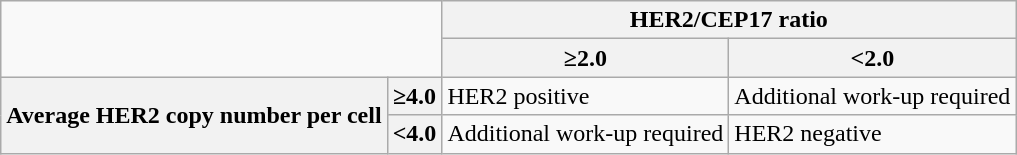<table class="wikitable">
<tr>
<td rowspan=2 colspan=2></td>
<th colspan="2">HER2/CEP17 ratio</th>
</tr>
<tr>
<th>≥2.0</th>
<th><2.0</th>
</tr>
<tr>
<th rowspan="2">Average HER2 copy number per cell</th>
<th>≥4.0</th>
<td>HER2 positive</td>
<td>Additional work-up required</td>
</tr>
<tr>
<th><4.0</th>
<td>Additional work-up required</td>
<td>HER2 negative</td>
</tr>
</table>
